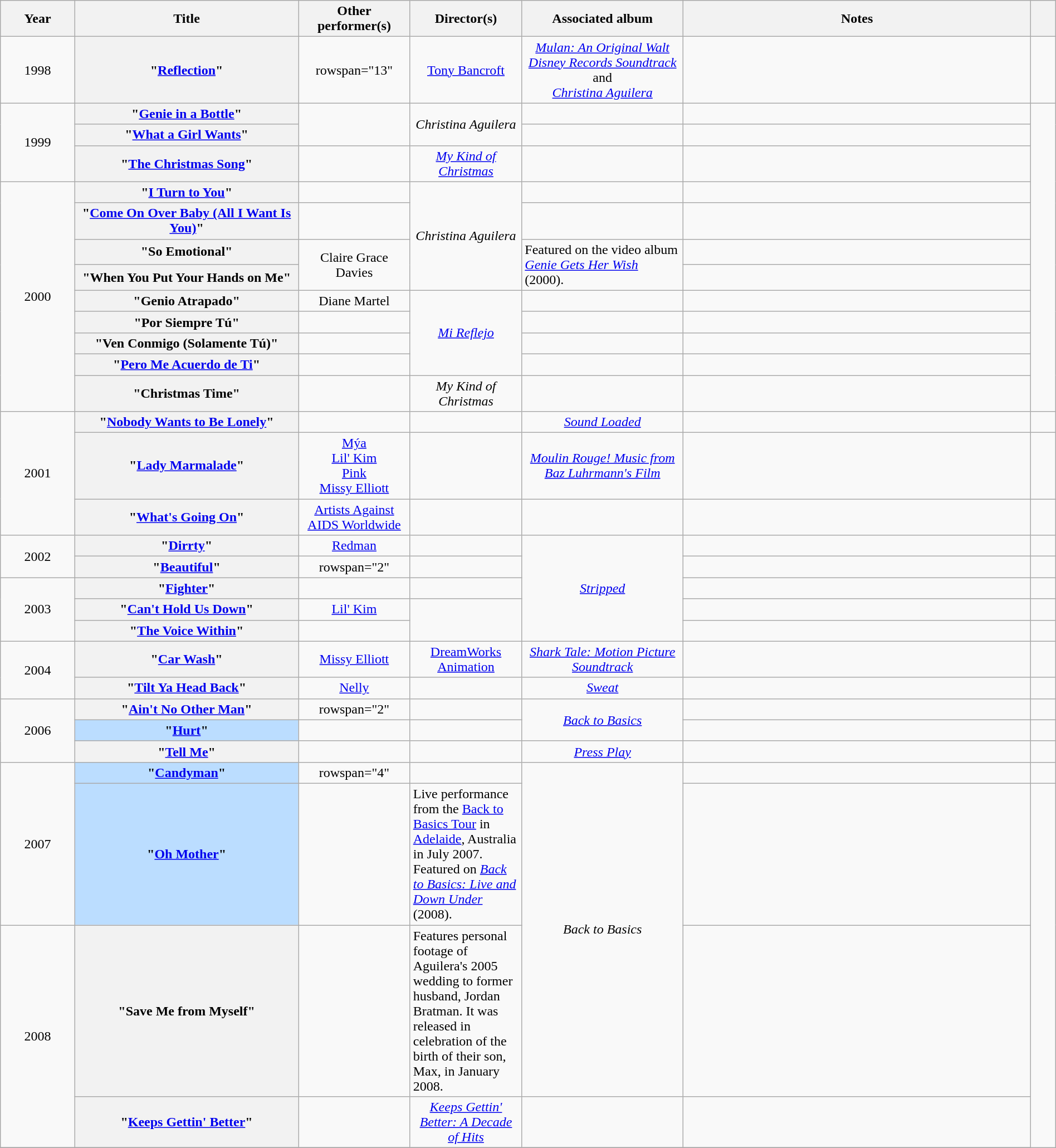<table class="wikitable sortable plainrowheaders" style="text-align:center;" width="100%;">
<tr>
<th scope="col" style="width:6%;">Year</th>
<th scope="col" style="width:18%;">Title</th>
<th scope="col" style="width:9%;">Other performer(s)</th>
<th scope="col" style="width:9%;">Director(s)</th>
<th scope="col" style="width:13%;">Associated album</th>
<th class="unsortable" scope="col" style="width:28%;">Notes</th>
<th class="unsortable" scope="col" style="width:2%;"></th>
</tr>
<tr>
<td>1998</td>
<th scope="row">"<a href='#'>Reflection</a>"</th>
<td>rowspan="13" </td>
<td><a href='#'>Tony Bancroft</a></td>
<td><em><a href='#'>Mulan: An Original Walt Disney Records Soundtrack</a></em> and<br><em><a href='#'>Christina Aguilera</a></em></td>
<td></td>
<td></td>
</tr>
<tr>
<td rowspan="3">1999</td>
<th scope="row">"<a href='#'>Genie in a Bottle</a>"</th>
<td rowspan="2"></td>
<td rowspan="2"><em>Christina Aguilera</em></td>
<td></td>
<td></td>
</tr>
<tr>
<th scope="row">"<a href='#'>What a Girl Wants</a>"</th>
<td></td>
<td></td>
</tr>
<tr>
<th scope="row">"<a href='#'>The Christmas Song</a>"</th>
<td><br></td>
<td><em><a href='#'>My Kind of Christmas</a></em></td>
<td></td>
<td><br><br></td>
</tr>
<tr>
<td rowspan="9">2000</td>
<th scope="row">"<a href='#'>I Turn to You</a>"</th>
<td></td>
<td rowspan="4"><em>Christina Aguilera</em></td>
<td></td>
<td></td>
</tr>
<tr>
<th scope="row">"<a href='#'>Come On Over Baby (All I Want Is You)</a>"</th>
<td></td>
<td></td>
<td></td>
</tr>
<tr>
<th scope="row">"So Emotional"</th>
<td rowspan="2">Claire Grace Davies</td>
<td style="text-align:left;" rowspan="2">Featured on the video album <em><a href='#'>Genie Gets Her Wish</a></em> (2000).</td>
<td></td>
</tr>
<tr>
<th scope="row">"When You Put Your Hands on Me"</th>
<td></td>
</tr>
<tr>
<th scope="row">"Genio Atrapado"</th>
<td>Diane Martel</td>
<td rowspan="4"><em><a href='#'>Mi Reflejo</a></em></td>
<td></td>
<td></td>
</tr>
<tr>
<th scope="row">"Por Siempre Tú"</th>
<td></td>
<td></td>
<td></td>
</tr>
<tr>
<th scope="row">"Ven Conmigo (Solamente Tú)"</th>
<td><br></td>
<td></td>
<td></td>
</tr>
<tr>
<th scope="row">"<a href='#'>Pero Me Acuerdo de Ti</a>"</th>
<td></td>
<td></td>
<td></td>
</tr>
<tr>
<th scope="row">"Christmas Time"</th>
<td></td>
<td><em>My Kind of Christmas</em></td>
<td></td>
<td><br><br></td>
</tr>
<tr>
<td rowspan="3">2001</td>
<th scope="row">"<a href='#'>Nobody Wants to Be Lonely</a>"</th>
<td></td>
<td></td>
<td><em><a href='#'>Sound Loaded</a></em></td>
<td></td>
<td></td>
</tr>
<tr>
<th scope="row">"<a href='#'>Lady Marmalade</a>"</th>
<td><a href='#'>Mýa</a><br><a href='#'>Lil' Kim</a><br><a href='#'>Pink</a><br><a href='#'>Missy Elliott</a></td>
<td></td>
<td><em><a href='#'>Moulin Rouge! Music from Baz Luhrmann's Film</a></em></td>
<td></td>
<td></td>
</tr>
<tr>
<th scope="row">"<a href='#'>What's Going On</a>"</th>
<td><a href='#'>Artists Against AIDS Worldwide</a></td>
<td></td>
<td></td>
<td></td>
<td></td>
</tr>
<tr>
<td rowspan="2">2002</td>
<th scope="row">"<a href='#'>Dirrty</a>"</th>
<td><a href='#'>Redman</a></td>
<td></td>
<td rowspan="5"><em><a href='#'>Stripped</a></em></td>
<td></td>
<td></td>
</tr>
<tr>
<th scope="row">"<a href='#'>Beautiful</a>"</th>
<td>rowspan="2" </td>
<td></td>
<td></td>
<td></td>
</tr>
<tr>
<td rowspan="3">2003</td>
<th scope="row">"<a href='#'>Fighter</a>"</th>
<td></td>
<td></td>
<td></td>
</tr>
<tr>
<th scope="row">"<a href='#'>Can't Hold Us Down</a>"</th>
<td><a href='#'>Lil' Kim</a></td>
<td rowspan="2"></td>
<td></td>
<td></td>
</tr>
<tr>
<th scope="row">"<a href='#'>The Voice Within</a>"</th>
<td></td>
<td></td>
<td></td>
</tr>
<tr>
<td rowspan="2">2004</td>
<th scope="row">"<a href='#'>Car Wash</a>"</th>
<td><a href='#'>Missy Elliott</a></td>
<td><a href='#'>DreamWorks Animation</a></td>
<td><em><a href='#'>Shark Tale: Motion Picture Soundtrack</a></em></td>
<td></td>
<td></td>
</tr>
<tr>
<th scope="row">"<a href='#'>Tilt Ya Head Back</a>"</th>
<td><a href='#'>Nelly</a></td>
<td></td>
<td><em><a href='#'>Sweat</a></em></td>
<td></td>
<td></td>
</tr>
<tr>
<td rowspan="3">2006</td>
<th scope="row">"<a href='#'>Ain't No Other Man</a>"</th>
<td>rowspan="2" </td>
<td></td>
<td rowspan="2"><em><a href='#'>Back to Basics</a></em></td>
<td></td>
<td></td>
</tr>
<tr>
<th style="background:#bdf;" scope="row">"<a href='#'>Hurt</a>"</th>
<td><br></td>
<td></td>
<td></td>
</tr>
<tr>
<th scope="row">"<a href='#'>Tell Me</a>"</th>
<td></td>
<td></td>
<td><em><a href='#'>Press Play</a></em></td>
<td></td>
<td></td>
</tr>
<tr>
<td rowspan="2">2007</td>
<th style="background:#bdf;" scope="row">"<a href='#'>Candyman</a>"</th>
<td>rowspan="4" </td>
<td><br></td>
<td rowspan="3"><em>Back to Basics</em></td>
<td></td>
<td></td>
</tr>
<tr>
<th style="background:#bdf;" scope="row">"<a href='#'>Oh Mother</a>"</th>
<td><br></td>
<td style="text-align:left;">Live performance from the <a href='#'>Back to Basics Tour</a> in <a href='#'>Adelaide</a>, Australia in July 2007.<br>Featured on <em><a href='#'>Back to Basics: Live and Down Under</a></em> (2008).</td>
<td></td>
</tr>
<tr>
<td rowspan="2">2008</td>
<th scope="row">"Save Me from Myself"</th>
<td></td>
<td style="text-align:left;">Features personal footage of Aguilera's 2005 wedding to former husband, Jordan Bratman. It was released in celebration of the birth of their son, Max, in January 2008.</td>
<td></td>
</tr>
<tr>
<th scope="row">"<a href='#'>Keeps Gettin' Better</a>"</th>
<td></td>
<td><em><a href='#'>Keeps Gettin' Better: A Decade of Hits</a></em></td>
<td></td>
<td></td>
</tr>
<tr>
</tr>
</table>
